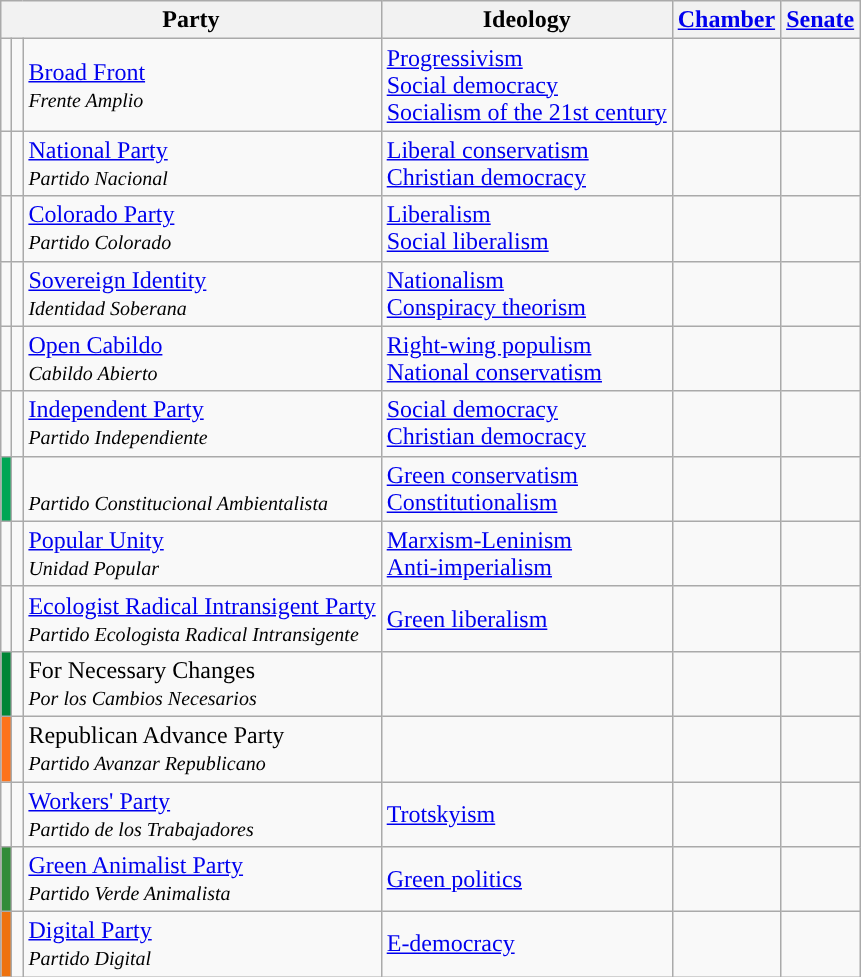<table class=wikitable>
<tr>
<th colspan="3">Party</th>
<th>Ideology</th>
<th><a href='#'>Chamber</a></th>
<th><a href='#'>Senate</a></th>
</tr>
<tr>
<td style="background:"></td>
<td></td>
<td><a href='#'>Broad Front</a><br><small><em>Frente Amplio</em></small></td>
<td><a href='#'>Progressivism</a><br><a href='#'>Social democracy</a><br><a href='#'>Socialism of the 21st century</a></td>
<td></td>
<td></td>
</tr>
<tr>
<td style="background:"></td>
<td></td>
<td><a href='#'>National Party</a><br><small><em>Partido Nacional</em></small></td>
<td><a href='#'>Liberal conservatism</a><br><a href='#'>Christian democracy</a></td>
<td></td>
<td></td>
</tr>
<tr>
<td style="background:"></td>
<td></td>
<td><a href='#'>Colorado Party</a><br><small><em>Partido Colorado</em></small></td>
<td><a href='#'>Liberalism</a><br><a href='#'>Social liberalism</a></td>
<td></td>
<td></td>
</tr>
<tr>
<td style="background:"></td>
<td></td>
<td><a href='#'>Sovereign Identity</a><br><small><em>Identidad Soberana</em></small></td>
<td><a href='#'>Nationalism</a><br><a href='#'>Conspiracy theorism</a></td>
<td></td>
<td></td>
</tr>
<tr>
<td style="background:"></td>
<td></td>
<td><a href='#'>Open Cabildo</a><br><small><em>Cabildo Abierto</em></small></td>
<td><a href='#'>Right-wing populism</a><br><a href='#'>National conservatism</a></td>
<td></td>
<td></td>
</tr>
<tr>
<td style="background:"></td>
<td></td>
<td><a href='#'>Independent Party</a><br><small><em>Partido Independiente</em></small></td>
<td><a href='#'>Social democracy</a><br><a href='#'>Christian democracy</a></td>
<td></td>
<td></td>
</tr>
<tr>
<td style="background:#00a655"></td>
<td></td>
<td><br><small><em>Partido Constitucional Ambientalista</em></small></td>
<td><a href='#'>Green conservatism</a><br><a href='#'>Constitutionalism</a></td>
<td></td>
<td></td>
</tr>
<tr>
<td style="background:"></td>
<td></td>
<td><a href='#'>Popular Unity</a><br><small><em>Unidad Popular</em></small></td>
<td><a href='#'>Marxism-Leninism</a><br><a href='#'>Anti-imperialism</a></td>
<td></td>
<td></td>
</tr>
<tr>
<td style="background:"></td>
<td></td>
<td><a href='#'>Ecologist Radical Intransigent Party</a><br><small><em>Partido Ecologista Radical Intransigente</em></small></td>
<td><a href='#'>Green liberalism</a></td>
<td></td>
<td></td>
</tr>
<tr>
<td style="background:#008536"></td>
<td></td>
<td>For Necessary Changes<br><small><em>Por los Cambios Necesarios</em></small></td>
<td></td>
<td></td>
<td></td>
</tr>
<tr>
<td style="background:#fd731b"></td>
<td></td>
<td>Republican Advance Party<br><small><em>Partido Avanzar Republicano</em></small></td>
<td></td>
<td></td>
<td></td>
</tr>
<tr>
<td style="background:"></td>
<td></td>
<td><a href='#'>Workers' Party</a><br><small><em>Partido de los Trabajadores</em></small></td>
<td><a href='#'>Trotskyism</a></td>
<td></td>
<td></td>
</tr>
<tr>
<td style="background:#318C38"></td>
<td></td>
<td><a href='#'>Green Animalist Party</a><br><small><em>Partido Verde Animalista</em></small></td>
<td><a href='#'>Green politics</a></td>
<td></td>
<td></td>
</tr>
<tr>
<td style="background:#EE720E"></td>
<td></td>
<td><a href='#'>Digital Party</a><br><small><em>Partido Digital</em></small></td>
<td><a href='#'>E-democracy</a></td>
<td></td>
<td></td>
</tr>
</table>
